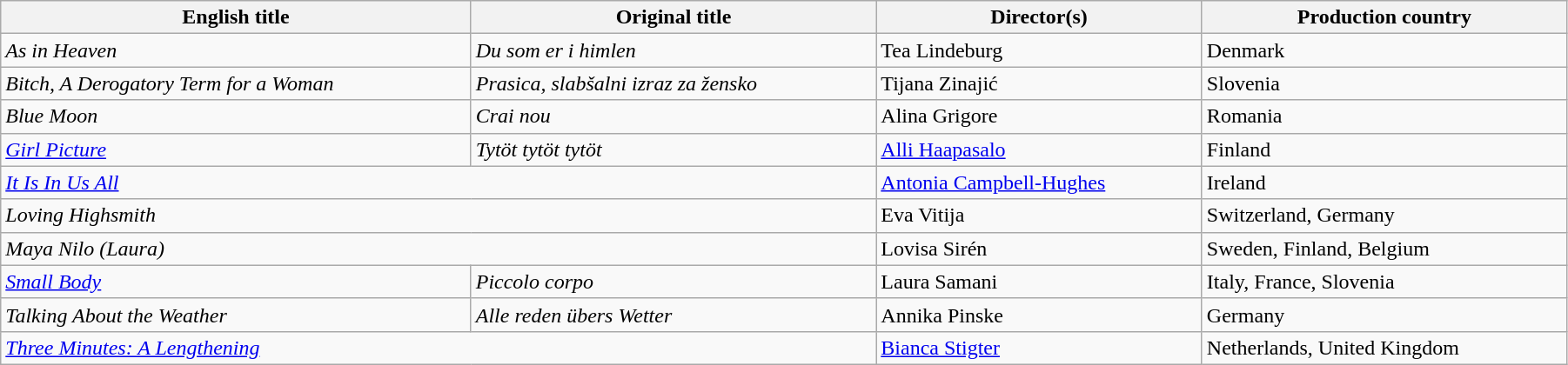<table class="wikitable" style="width:95%; margin-bottom:2px">
<tr>
<th>English title</th>
<th>Original title</th>
<th>Director(s)</th>
<th>Production country</th>
</tr>
<tr>
<td><em>As in Heaven</em></td>
<td><em>Du som er i himlen</em></td>
<td>Tea Lindeburg</td>
<td>Denmark</td>
</tr>
<tr>
<td><em>Bitch, A Derogatory Term for a Woman</em></td>
<td><em>Prasica, slabšalni izraz za žensko</em></td>
<td>Tijana Zinajić</td>
<td>Slovenia</td>
</tr>
<tr>
<td><em>Blue Moon</em></td>
<td><em>Crai nou</em></td>
<td>Alina Grigore</td>
<td>Romania</td>
</tr>
<tr>
<td><em><a href='#'>Girl Picture</a></em></td>
<td><em>Tytöt tytöt tytöt</em></td>
<td><a href='#'>Alli Haapasalo</a></td>
<td>Finland</td>
</tr>
<tr>
<td colspan="2"><em><a href='#'>It Is In Us All</a></em></td>
<td><a href='#'>Antonia Campbell-Hughes</a></td>
<td>Ireland</td>
</tr>
<tr>
<td colspan="2"><em>Loving Highsmith</em></td>
<td>Eva Vitija</td>
<td>Switzerland, Germany</td>
</tr>
<tr>
<td colspan="2"><em>Maya Nilo (Laura)</em></td>
<td>Lovisa Sirén</td>
<td>Sweden, Finland, Belgium</td>
</tr>
<tr>
<td><em><a href='#'>Small Body</a></em></td>
<td><em>Piccolo corpo</em></td>
<td>Laura Samani</td>
<td>Italy, France, Slovenia</td>
</tr>
<tr>
<td><em>Talking About the Weather</em></td>
<td><em>Alle reden übers Wetter</em></td>
<td>Annika Pinske</td>
<td>Germany</td>
</tr>
<tr>
<td colspan="2"><em><a href='#'>Three Minutes: A Lengthening</a></em></td>
<td><a href='#'>Bianca Stigter</a></td>
<td>Netherlands, United Kingdom</td>
</tr>
</table>
